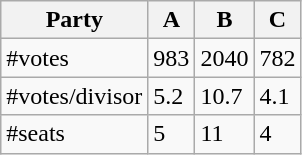<table class="wikitable">
<tr>
<th>Party</th>
<th>A</th>
<th>B</th>
<th>C</th>
</tr>
<tr>
<td>#votes</td>
<td>983</td>
<td>2040</td>
<td>782</td>
</tr>
<tr>
<td>#votes/divisor</td>
<td>5.2</td>
<td>10.7</td>
<td>4.1</td>
</tr>
<tr>
<td>#seats</td>
<td>5</td>
<td>11</td>
<td>4</td>
</tr>
</table>
